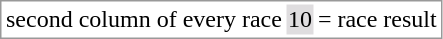<table border="0" style="border: 1px solid #999; background-color:#FFFFFF; text-align:center">
<tr>
<td>second column of every race</td>
<td style="background:#DFDDDF;">10</td>
<td>= race result</td>
</tr>
</table>
